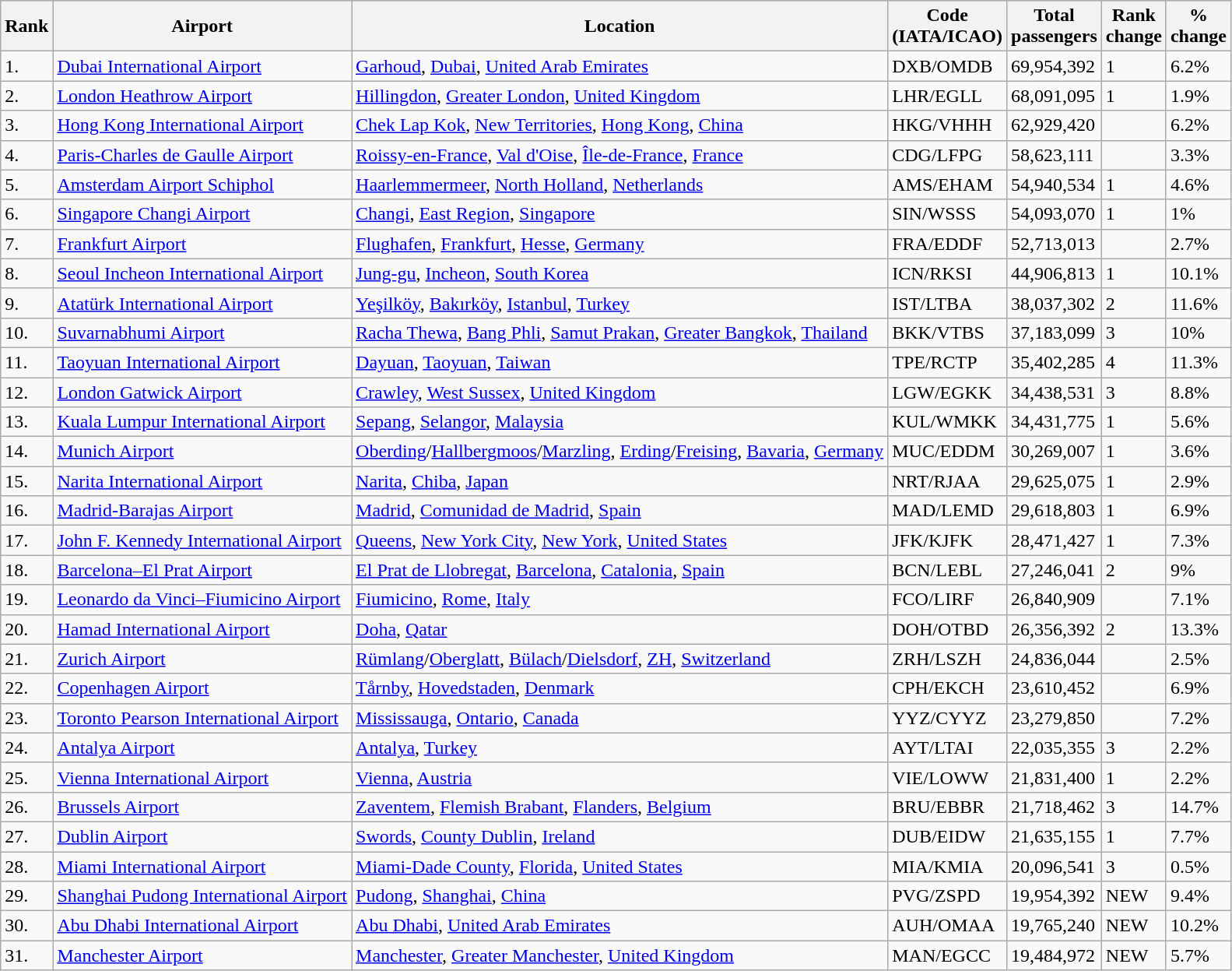<table class="wikitable sortable" width= align=>
<tr bgcolor=lightgrey>
<th>Rank</th>
<th>Airport</th>
<th>Location</th>
<th>Code<br>(IATA/ICAO)</th>
<th>Total<br>passengers</th>
<th>Rank<br>change</th>
<th>%<br>change</th>
</tr>
<tr>
<td>1.</td>
<td> <a href='#'>Dubai International Airport</a></td>
<td><a href='#'>Garhoud</a>, <a href='#'>Dubai</a>, <a href='#'>United Arab Emirates</a></td>
<td>DXB/OMDB</td>
<td>69,954,392</td>
<td>1</td>
<td>6.2%</td>
</tr>
<tr>
<td>2.</td>
<td> <a href='#'>London Heathrow Airport</a></td>
<td><a href='#'>Hillingdon</a>, <a href='#'>Greater London</a>, <a href='#'>United Kingdom</a></td>
<td>LHR/EGLL</td>
<td>68,091,095</td>
<td>1</td>
<td>1.9%</td>
</tr>
<tr>
<td>3.</td>
<td> <a href='#'>Hong Kong International Airport</a></td>
<td><a href='#'>Chek Lap Kok</a>, <a href='#'>New Territories</a>, <a href='#'>Hong Kong</a>, <a href='#'>China</a></td>
<td>HKG/VHHH</td>
<td>62,929,420</td>
<td></td>
<td>6.2%</td>
</tr>
<tr>
<td>4.</td>
<td> <a href='#'>Paris-Charles de Gaulle Airport</a></td>
<td><a href='#'>Roissy-en-France</a>, <a href='#'>Val d'Oise</a>, <a href='#'>Île-de-France</a>, <a href='#'>France</a></td>
<td>CDG/LFPG</td>
<td>58,623,111</td>
<td></td>
<td>3.3%</td>
</tr>
<tr>
<td>5.</td>
<td> <a href='#'>Amsterdam Airport Schiphol</a></td>
<td><a href='#'>Haarlemmermeer</a>, <a href='#'>North Holland</a>, <a href='#'>Netherlands</a></td>
<td>AMS/EHAM</td>
<td>54,940,534</td>
<td>1</td>
<td>4.6%</td>
</tr>
<tr>
<td>6.</td>
<td> <a href='#'>Singapore Changi Airport</a></td>
<td><a href='#'>Changi</a>, <a href='#'>East Region</a>, <a href='#'>Singapore</a></td>
<td>SIN/WSSS</td>
<td>54,093,070</td>
<td>1</td>
<td>1%</td>
</tr>
<tr>
<td>7.</td>
<td> <a href='#'>Frankfurt Airport</a></td>
<td><a href='#'>Flughafen</a>, <a href='#'>Frankfurt</a>, <a href='#'>Hesse</a>, <a href='#'>Germany</a></td>
<td>FRA/EDDF</td>
<td>52,713,013</td>
<td></td>
<td>2.7%</td>
</tr>
<tr>
<td>8.</td>
<td> <a href='#'>Seoul Incheon International Airport</a></td>
<td><a href='#'>Jung-gu</a>, <a href='#'>Incheon</a>, <a href='#'>South Korea</a></td>
<td>ICN/RKSI</td>
<td>44,906,813</td>
<td>1</td>
<td>10.1%</td>
</tr>
<tr>
<td>9.</td>
<td> <a href='#'>Atatürk International Airport</a></td>
<td><a href='#'>Yeşilköy</a>, <a href='#'>Bakırköy</a>, <a href='#'>Istanbul</a>, <a href='#'>Turkey</a></td>
<td>IST/LTBA</td>
<td>38,037,302</td>
<td>2</td>
<td>11.6%</td>
</tr>
<tr>
<td>10.</td>
<td> <a href='#'>Suvarnabhumi Airport</a></td>
<td><a href='#'>Racha Thewa</a>, <a href='#'>Bang Phli</a>, <a href='#'>Samut Prakan</a>, <a href='#'>Greater Bangkok</a>, <a href='#'>Thailand</a></td>
<td>BKK/VTBS</td>
<td>37,183,099</td>
<td>3</td>
<td>10%</td>
</tr>
<tr>
<td>11.</td>
<td> <a href='#'>Taoyuan International Airport</a></td>
<td><a href='#'>Dayuan</a>, <a href='#'>Taoyuan</a>, <a href='#'>Taiwan</a></td>
<td>TPE/RCTP</td>
<td>35,402,285</td>
<td>4</td>
<td>11.3%</td>
</tr>
<tr>
<td>12.</td>
<td> <a href='#'>London Gatwick Airport</a></td>
<td><a href='#'>Crawley</a>, <a href='#'>West Sussex</a>, <a href='#'>United Kingdom</a></td>
<td>LGW/EGKK</td>
<td>34,438,531</td>
<td>3</td>
<td>8.8%</td>
</tr>
<tr>
<td>13.</td>
<td> <a href='#'>Kuala Lumpur International Airport</a></td>
<td><a href='#'>Sepang</a>, <a href='#'>Selangor</a>, <a href='#'>Malaysia</a></td>
<td>KUL/WMKK</td>
<td>34,431,775</td>
<td>1</td>
<td>5.6%</td>
</tr>
<tr>
<td>14.</td>
<td> <a href='#'>Munich Airport</a></td>
<td><a href='#'>Oberding</a>/<a href='#'>Hallbergmoos</a>/<a href='#'>Marzling</a>, <a href='#'>Erding</a>/<a href='#'>Freising</a>, <a href='#'>Bavaria</a>, <a href='#'>Germany</a></td>
<td>MUC/EDDM</td>
<td>30,269,007</td>
<td>1</td>
<td>3.6%</td>
</tr>
<tr>
<td>15.</td>
<td> <a href='#'>Narita International Airport</a></td>
<td><a href='#'>Narita</a>, <a href='#'>Chiba</a>, <a href='#'>Japan</a></td>
<td>NRT/RJAA</td>
<td>29,625,075</td>
<td>1</td>
<td>2.9%</td>
</tr>
<tr>
<td>16.</td>
<td> <a href='#'>Madrid-Barajas Airport</a></td>
<td><a href='#'>Madrid</a>, <a href='#'>Comunidad de Madrid</a>, <a href='#'>Spain</a></td>
<td>MAD/LEMD</td>
<td>29,618,803</td>
<td>1</td>
<td>6.9%</td>
</tr>
<tr>
<td>17.</td>
<td> <a href='#'>John F. Kennedy International Airport</a></td>
<td><a href='#'>Queens</a>, <a href='#'>New York City</a>, <a href='#'>New York</a>, <a href='#'>United States</a></td>
<td>JFK/KJFK</td>
<td>28,471,427</td>
<td>1</td>
<td>7.3%</td>
</tr>
<tr>
<td>18.</td>
<td> <a href='#'>Barcelona–El Prat Airport</a></td>
<td><a href='#'>El Prat de Llobregat</a>, <a href='#'>Barcelona</a>, <a href='#'>Catalonia</a>, <a href='#'>Spain</a></td>
<td>BCN/LEBL</td>
<td>27,246,041</td>
<td>2</td>
<td>9%</td>
</tr>
<tr>
<td>19.</td>
<td> <a href='#'>Leonardo da Vinci–Fiumicino Airport</a></td>
<td><a href='#'>Fiumicino</a>, <a href='#'>Rome</a>, <a href='#'>Italy</a></td>
<td>FCO/LIRF</td>
<td>26,840,909</td>
<td></td>
<td>7.1%</td>
</tr>
<tr>
<td>20.</td>
<td> <a href='#'>Hamad International Airport</a></td>
<td><a href='#'>Doha</a>, <a href='#'>Qatar</a></td>
<td>DOH/OTBD</td>
<td>26,356,392</td>
<td>2</td>
<td>13.3%</td>
</tr>
<tr>
<td>21.</td>
<td> <a href='#'>Zurich Airport</a></td>
<td><a href='#'>Rümlang</a>/<a href='#'>Oberglatt</a>, <a href='#'>Bülach</a>/<a href='#'>Dielsdorf</a>, <a href='#'>ZH</a>, <a href='#'>Switzerland</a></td>
<td>ZRH/LSZH</td>
<td>24,836,044</td>
<td></td>
<td>2.5%</td>
</tr>
<tr>
<td>22.</td>
<td> <a href='#'>Copenhagen Airport</a></td>
<td><a href='#'>Tårnby</a>, <a href='#'>Hovedstaden</a>, <a href='#'>Denmark</a></td>
<td>CPH/EKCH</td>
<td>23,610,452</td>
<td></td>
<td>6.9%</td>
</tr>
<tr>
<td>23.</td>
<td> <a href='#'>Toronto Pearson International Airport</a></td>
<td><a href='#'>Mississauga</a>, <a href='#'>Ontario</a>, <a href='#'>Canada</a></td>
<td>YYZ/CYYZ</td>
<td>23,279,850</td>
<td></td>
<td>7.2%</td>
</tr>
<tr>
<td>24.</td>
<td> <a href='#'>Antalya Airport</a></td>
<td><a href='#'>Antalya</a>, <a href='#'>Turkey</a></td>
<td>AYT/LTAI</td>
<td>22,035,355</td>
<td>3</td>
<td>2.2%</td>
</tr>
<tr>
<td>25.</td>
<td> <a href='#'>Vienna International Airport</a></td>
<td><a href='#'>Vienna</a>, <a href='#'>Austria</a></td>
<td>VIE/LOWW</td>
<td>21,831,400</td>
<td>1</td>
<td>2.2%</td>
</tr>
<tr>
<td>26.</td>
<td> <a href='#'>Brussels Airport</a></td>
<td><a href='#'>Zaventem</a>, <a href='#'>Flemish Brabant</a>, <a href='#'>Flanders</a>, <a href='#'>Belgium</a></td>
<td>BRU/EBBR</td>
<td>21,718,462</td>
<td>3</td>
<td>14.7%</td>
</tr>
<tr>
<td>27.</td>
<td> <a href='#'>Dublin Airport</a></td>
<td><a href='#'>Swords</a>, <a href='#'>County Dublin</a>, <a href='#'>Ireland</a></td>
<td>DUB/EIDW</td>
<td>21,635,155</td>
<td>1</td>
<td>7.7%</td>
</tr>
<tr>
<td>28.</td>
<td> <a href='#'>Miami International Airport</a></td>
<td><a href='#'>Miami-Dade County</a>, <a href='#'>Florida</a>, <a href='#'>United States</a></td>
<td>MIA/KMIA</td>
<td>20,096,541</td>
<td>3</td>
<td>0.5%</td>
</tr>
<tr>
<td>29.</td>
<td> <a href='#'>Shanghai Pudong International Airport</a></td>
<td><a href='#'>Pudong</a>, <a href='#'>Shanghai</a>, <a href='#'>China</a></td>
<td>PVG/ZSPD</td>
<td>19,954,392</td>
<td>NEW</td>
<td>9.4%</td>
</tr>
<tr>
<td>30.</td>
<td> <a href='#'>Abu Dhabi International Airport</a></td>
<td><a href='#'>Abu Dhabi</a>, <a href='#'>United Arab Emirates</a></td>
<td>AUH/OMAA</td>
<td>19,765,240</td>
<td>NEW</td>
<td>10.2%</td>
</tr>
<tr>
<td>31.</td>
<td> <a href='#'>Manchester Airport</a></td>
<td><a href='#'>Manchester</a>, <a href='#'>Greater Manchester</a>, <a href='#'>United Kingdom</a></td>
<td>MAN/EGCC</td>
<td>19,484,972</td>
<td>NEW</td>
<td>5.7%</td>
</tr>
</table>
